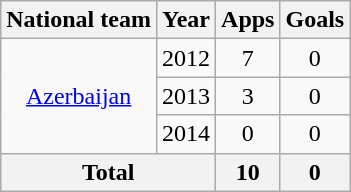<table class="wikitable" style="text-align:center">
<tr>
<th>National team</th>
<th>Year</th>
<th>Apps</th>
<th>Goals</th>
</tr>
<tr>
<td rowspan="3"><a href='#'>Azerbaijan</a></td>
<td>2012</td>
<td>7</td>
<td>0</td>
</tr>
<tr>
<td>2013</td>
<td>3</td>
<td>0</td>
</tr>
<tr>
<td>2014</td>
<td>0</td>
<td>0</td>
</tr>
<tr>
<th colspan="2">Total</th>
<th>10</th>
<th>0</th>
</tr>
</table>
